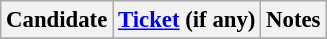<table class="wikitable" style="font-size: 95%">
<tr>
<th>Candidate</th>
<th><a href='#'>Ticket</a> (if any)</th>
<th>Notes</th>
</tr>
<tr>
</tr>
</table>
